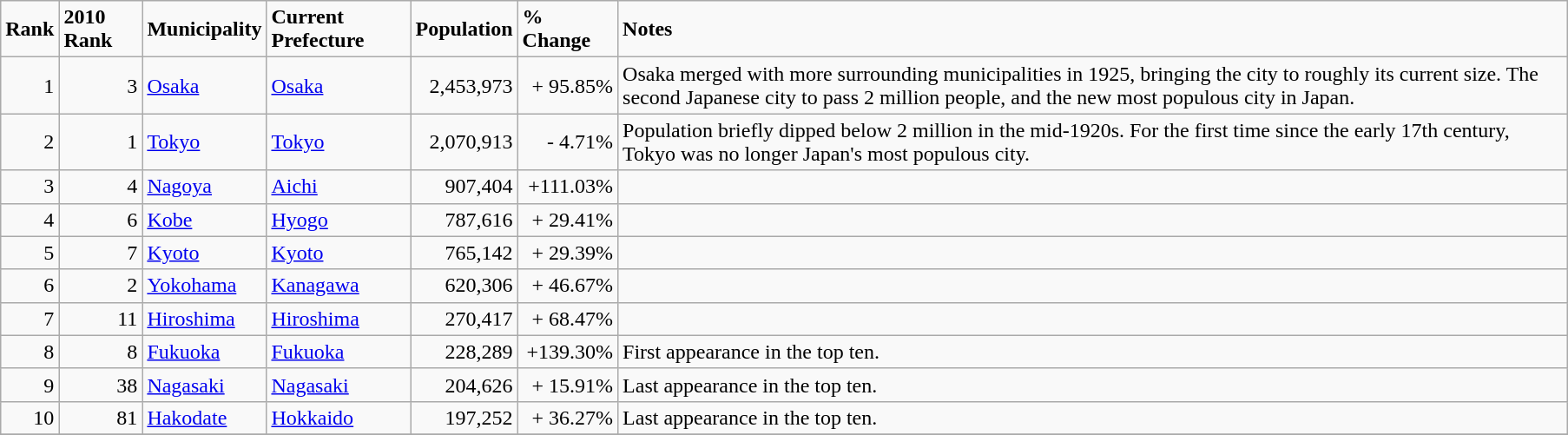<table class="wikitable" style="text-align:right; margin-right:60px">
<tr>
<td align=left><strong>Rank</strong></td>
<td align=left><strong>2010 Rank</strong></td>
<td align=left><strong>Municipality</strong></td>
<td align=left><strong>Current Prefecture</strong></td>
<td align=left><strong>Population</strong></td>
<td align=left><strong>% Change</strong></td>
<td align=left><strong>Notes</strong></td>
</tr>
<tr>
<td>1</td>
<td>3</td>
<td align=left><a href='#'>Osaka</a></td>
<td align=left><a href='#'>Osaka</a></td>
<td>2,453,973</td>
<td>+ 95.85%</td>
<td align=left>Osaka merged with more surrounding municipalities in 1925, bringing the city to roughly its current size. The second Japanese city to pass 2 million people, and the new most populous city in Japan.</td>
</tr>
<tr>
<td>2</td>
<td>1</td>
<td align=left><a href='#'>Tokyo</a></td>
<td align=left><a href='#'>Tokyo</a></td>
<td>2,070,913</td>
<td>- 4.71%</td>
<td align=left>Population briefly dipped below 2 million in the mid-1920s. For the first time since the early 17th century, Tokyo was no longer Japan's most populous city.</td>
</tr>
<tr>
<td>3</td>
<td>4</td>
<td align=left><a href='#'>Nagoya</a></td>
<td align=left><a href='#'>Aichi</a></td>
<td>907,404</td>
<td>+111.03%</td>
<td></td>
</tr>
<tr>
<td>4</td>
<td>6</td>
<td align=left><a href='#'>Kobe</a></td>
<td align=left><a href='#'>Hyogo</a></td>
<td>787,616</td>
<td>+ 29.41%</td>
<td></td>
</tr>
<tr>
<td>5</td>
<td>7</td>
<td align=left><a href='#'>Kyoto</a></td>
<td align=left><a href='#'>Kyoto</a></td>
<td>765,142</td>
<td>+ 29.39%</td>
<td></td>
</tr>
<tr>
<td>6</td>
<td>2</td>
<td align=left><a href='#'>Yokohama</a></td>
<td align=left><a href='#'>Kanagawa</a></td>
<td>620,306</td>
<td>+ 46.67%</td>
<td></td>
</tr>
<tr>
<td>7</td>
<td>11</td>
<td align=left><a href='#'>Hiroshima</a></td>
<td align=left><a href='#'>Hiroshima</a></td>
<td>270,417</td>
<td>+ 68.47%</td>
<td></td>
</tr>
<tr>
<td>8</td>
<td>8</td>
<td align=left><a href='#'>Fukuoka</a></td>
<td align=left><a href='#'>Fukuoka</a></td>
<td>228,289</td>
<td>+139.30%</td>
<td align=left>First appearance in the top ten.</td>
</tr>
<tr>
<td>9</td>
<td>38</td>
<td align=left><a href='#'>Nagasaki</a></td>
<td align=left><a href='#'>Nagasaki</a></td>
<td>204,626</td>
<td>+ 15.91%</td>
<td align=left>Last appearance in the top ten.</td>
</tr>
<tr>
<td>10</td>
<td>81</td>
<td align=left><a href='#'>Hakodate</a></td>
<td align=left><a href='#'>Hokkaido</a></td>
<td>197,252</td>
<td>+ 36.27%</td>
<td align=left>Last appearance in the top ten.</td>
</tr>
<tr>
</tr>
</table>
